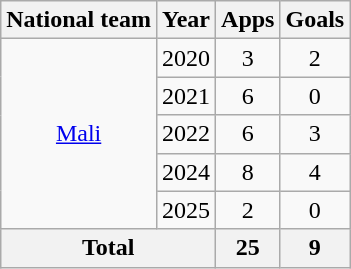<table class=wikitable style=text-align:center>
<tr>
<th>National team</th>
<th>Year</th>
<th>Apps</th>
<th>Goals</th>
</tr>
<tr>
<td rowspan="5"><a href='#'>Mali</a></td>
<td>2020</td>
<td>3</td>
<td>2</td>
</tr>
<tr>
<td>2021</td>
<td>6</td>
<td>0</td>
</tr>
<tr>
<td>2022</td>
<td>6</td>
<td>3</td>
</tr>
<tr>
<td>2024</td>
<td>8</td>
<td>4</td>
</tr>
<tr>
<td>2025</td>
<td>2</td>
<td>0</td>
</tr>
<tr>
<th colspan="2">Total</th>
<th>25</th>
<th>9</th>
</tr>
</table>
